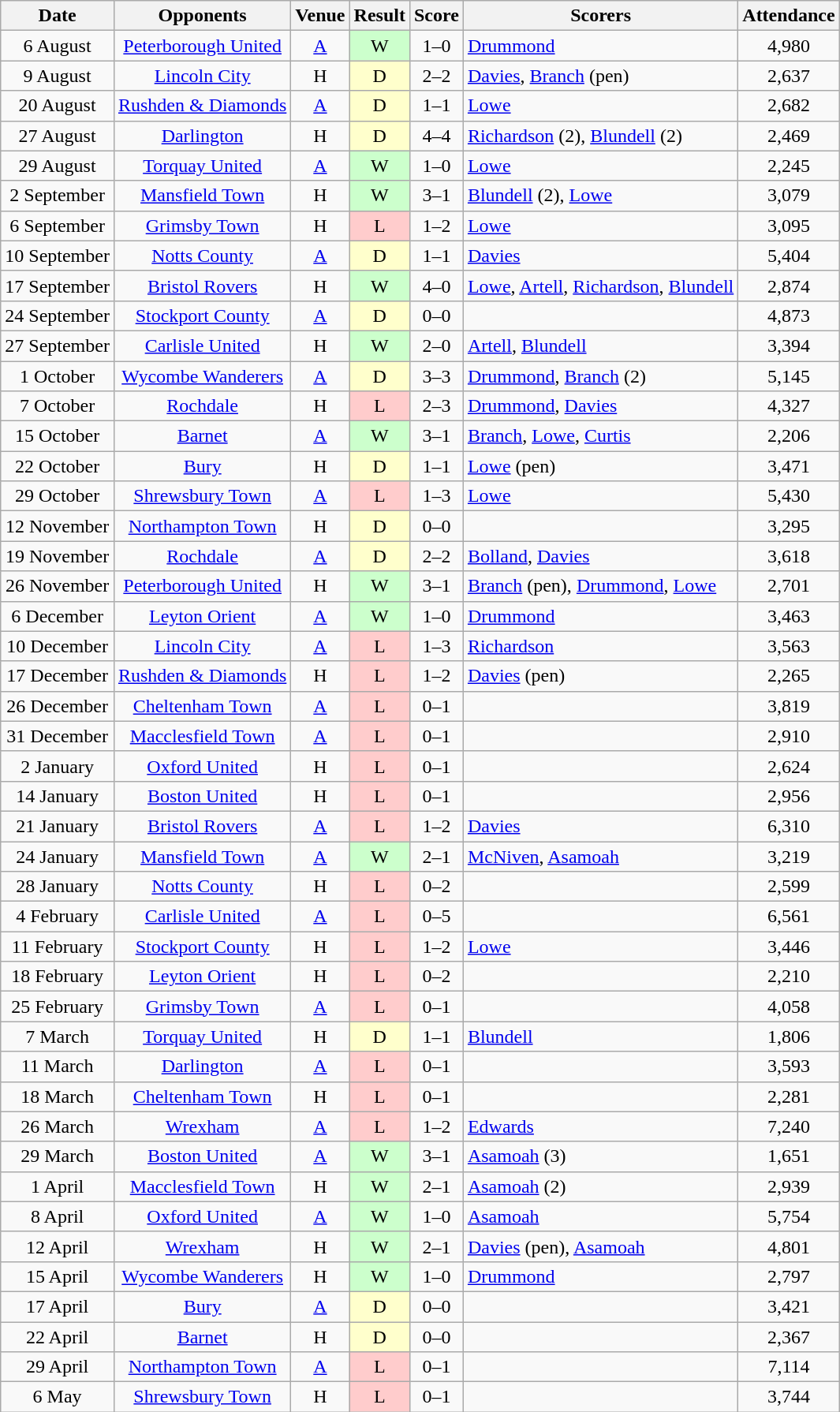<table class="wikitable" style="text-align:center">
<tr>
<th>Date</th>
<th>Opponents</th>
<th>Venue</th>
<th>Result</th>
<th>Score</th>
<th>Scorers</th>
<th>Attendance</th>
</tr>
<tr>
<td>6 August</td>
<td><a href='#'>Peterborough United</a></td>
<td><a href='#'>A</a></td>
<td style="background-color:#CCFFCC">W</td>
<td>1–0</td>
<td align="left"><a href='#'>Drummond</a></td>
<td>4,980</td>
</tr>
<tr>
<td>9 August</td>
<td><a href='#'>Lincoln City</a></td>
<td>H</td>
<td style="background-color:#FFFFCC">D</td>
<td>2–2</td>
<td align="left"><a href='#'>Davies</a>, <a href='#'>Branch</a> (pen)</td>
<td>2,637</td>
</tr>
<tr>
<td>20 August</td>
<td><a href='#'>Rushden & Diamonds</a></td>
<td><a href='#'>A</a></td>
<td style="background-color:#FFFFCC">D</td>
<td>1–1</td>
<td align="left"><a href='#'>Lowe</a></td>
<td>2,682</td>
</tr>
<tr>
<td>27 August</td>
<td><a href='#'>Darlington</a></td>
<td>H</td>
<td style="background-color:#FFFFCC">D</td>
<td>4–4</td>
<td align="left"><a href='#'>Richardson</a> (2), <a href='#'>Blundell</a> (2)</td>
<td>2,469</td>
</tr>
<tr>
<td>29 August</td>
<td><a href='#'>Torquay United</a></td>
<td><a href='#'>A</a></td>
<td style="background-color:#CCFFCC">W</td>
<td>1–0</td>
<td align="left"><a href='#'>Lowe</a></td>
<td>2,245</td>
</tr>
<tr>
<td>2 September</td>
<td><a href='#'>Mansfield Town</a></td>
<td>H</td>
<td style="background-color:#CCFFCC">W</td>
<td>3–1</td>
<td align="left"><a href='#'>Blundell</a> (2), <a href='#'>Lowe</a></td>
<td>3,079</td>
</tr>
<tr>
<td>6 September</td>
<td><a href='#'>Grimsby Town</a></td>
<td>H</td>
<td style="background-color:#FFCCCC">L</td>
<td>1–2</td>
<td align="left"><a href='#'>Lowe</a></td>
<td>3,095</td>
</tr>
<tr>
<td>10 September</td>
<td><a href='#'>Notts County</a></td>
<td><a href='#'>A</a></td>
<td style="background-color:#FFFFCC">D</td>
<td>1–1</td>
<td align="left"><a href='#'>Davies</a></td>
<td>5,404</td>
</tr>
<tr>
<td>17 September</td>
<td><a href='#'>Bristol Rovers</a></td>
<td>H</td>
<td style="background-color:#CCFFCC">W</td>
<td>4–0</td>
<td align="left"><a href='#'>Lowe</a>, <a href='#'>Artell</a>, <a href='#'>Richardson</a>, <a href='#'>Blundell</a></td>
<td>2,874</td>
</tr>
<tr>
<td>24 September</td>
<td><a href='#'>Stockport County</a></td>
<td><a href='#'>A</a></td>
<td style="background-color:#FFFFCC">D</td>
<td>0–0</td>
<td align="left"></td>
<td>4,873</td>
</tr>
<tr>
<td>27 September</td>
<td><a href='#'>Carlisle United</a></td>
<td>H</td>
<td style="background-color:#CCFFCC">W</td>
<td>2–0</td>
<td align="left"><a href='#'>Artell</a>, <a href='#'>Blundell</a></td>
<td>3,394</td>
</tr>
<tr>
<td>1 October</td>
<td><a href='#'>Wycombe Wanderers</a></td>
<td><a href='#'>A</a></td>
<td style="background-color:#FFFFCC">D</td>
<td>3–3</td>
<td align="left"><a href='#'>Drummond</a>, <a href='#'>Branch</a> (2)</td>
<td>5,145</td>
</tr>
<tr>
<td>7 October</td>
<td><a href='#'>Rochdale</a></td>
<td>H</td>
<td style="background-color:#FFCCCC">L</td>
<td>2–3</td>
<td align="left"><a href='#'>Drummond</a>, <a href='#'>Davies</a></td>
<td>4,327</td>
</tr>
<tr>
<td>15 October</td>
<td><a href='#'>Barnet</a></td>
<td><a href='#'>A</a></td>
<td style="background-color:#CCFFCC">W</td>
<td>3–1</td>
<td align="left"><a href='#'>Branch</a>, <a href='#'>Lowe</a>, <a href='#'>Curtis</a></td>
<td>2,206</td>
</tr>
<tr>
<td>22 October</td>
<td><a href='#'>Bury</a></td>
<td>H</td>
<td style="background-color:#FFFFCC">D</td>
<td>1–1</td>
<td align="left"><a href='#'>Lowe</a> (pen)</td>
<td>3,471</td>
</tr>
<tr>
<td>29 October</td>
<td><a href='#'>Shrewsbury Town</a></td>
<td><a href='#'>A</a></td>
<td style="background-color:#FFCCCC">L</td>
<td>1–3</td>
<td align="left"><a href='#'>Lowe</a></td>
<td>5,430</td>
</tr>
<tr>
<td>12 November</td>
<td><a href='#'>Northampton Town</a></td>
<td>H</td>
<td style="background-color:#FFFFCC">D</td>
<td>0–0</td>
<td align="left"></td>
<td>3,295</td>
</tr>
<tr>
<td>19 November</td>
<td><a href='#'>Rochdale</a></td>
<td><a href='#'>A</a></td>
<td style="background-color:#FFFFCC">D</td>
<td>2–2</td>
<td align="left"><a href='#'>Bolland</a>, <a href='#'>Davies</a></td>
<td>3,618</td>
</tr>
<tr>
<td>26 November</td>
<td><a href='#'>Peterborough United</a></td>
<td>H</td>
<td style="background-color:#CCFFCC">W</td>
<td>3–1</td>
<td align="left"><a href='#'>Branch</a> (pen), <a href='#'>Drummond</a>, <a href='#'>Lowe</a></td>
<td>2,701</td>
</tr>
<tr>
<td>6 December</td>
<td><a href='#'>Leyton Orient</a></td>
<td><a href='#'>A</a></td>
<td style="background-color:#CCFFCC">W</td>
<td>1–0</td>
<td align="left"><a href='#'>Drummond</a></td>
<td>3,463</td>
</tr>
<tr>
<td>10 December</td>
<td><a href='#'>Lincoln City</a></td>
<td><a href='#'>A</a></td>
<td style="background-color:#FFCCCC">L</td>
<td>1–3</td>
<td align="left"><a href='#'>Richardson</a></td>
<td>3,563</td>
</tr>
<tr>
<td>17 December</td>
<td><a href='#'>Rushden & Diamonds</a></td>
<td>H</td>
<td style="background-color:#FFCCCC">L</td>
<td>1–2</td>
<td align="left"><a href='#'>Davies</a> (pen)</td>
<td>2,265</td>
</tr>
<tr>
<td>26 December</td>
<td><a href='#'>Cheltenham Town</a></td>
<td><a href='#'>A</a></td>
<td style="background-color:#FFCCCC">L</td>
<td>0–1</td>
<td align="left"></td>
<td>3,819</td>
</tr>
<tr>
<td>31 December</td>
<td><a href='#'>Macclesfield Town</a></td>
<td><a href='#'>A</a></td>
<td style="background-color:#FFCCCC">L</td>
<td>0–1</td>
<td align="left"></td>
<td>2,910</td>
</tr>
<tr>
<td>2 January</td>
<td><a href='#'>Oxford United</a></td>
<td>H</td>
<td style="background-color:#FFCCCC">L</td>
<td>0–1</td>
<td align="left"></td>
<td>2,624</td>
</tr>
<tr>
<td>14 January</td>
<td><a href='#'>Boston United</a></td>
<td>H</td>
<td style="background-color:#FFCCCC">L</td>
<td>0–1</td>
<td align="left"></td>
<td>2,956</td>
</tr>
<tr>
<td>21 January</td>
<td><a href='#'>Bristol Rovers</a></td>
<td><a href='#'>A</a></td>
<td style="background-color:#FFCCCC">L</td>
<td>1–2</td>
<td align="left"><a href='#'>Davies</a></td>
<td>6,310</td>
</tr>
<tr>
<td>24 January</td>
<td><a href='#'>Mansfield Town</a></td>
<td><a href='#'>A</a></td>
<td style="background-color:#CCFFCC">W</td>
<td>2–1</td>
<td align="left"><a href='#'>McNiven</a>, <a href='#'>Asamoah</a></td>
<td>3,219</td>
</tr>
<tr>
<td>28 January</td>
<td><a href='#'>Notts County</a></td>
<td>H</td>
<td style="background-color:#FFCCCC">L</td>
<td>0–2</td>
<td align="left"></td>
<td>2,599</td>
</tr>
<tr>
<td>4 February</td>
<td><a href='#'>Carlisle United</a></td>
<td><a href='#'>A</a></td>
<td style="background-color:#FFCCCC">L</td>
<td>0–5</td>
<td align="left"></td>
<td>6,561</td>
</tr>
<tr>
<td>11 February</td>
<td><a href='#'>Stockport County</a></td>
<td>H</td>
<td style="background-color:#FFCCCC">L</td>
<td>1–2</td>
<td align="left"><a href='#'>Lowe</a></td>
<td>3,446</td>
</tr>
<tr>
<td>18 February</td>
<td><a href='#'>Leyton Orient</a></td>
<td>H</td>
<td style="background-color:#FFCCCC">L</td>
<td>0–2</td>
<td align="left"></td>
<td>2,210</td>
</tr>
<tr>
<td>25 February</td>
<td><a href='#'>Grimsby Town</a></td>
<td><a href='#'>A</a></td>
<td style="background-color:#FFCCCC">L</td>
<td>0–1</td>
<td align="left"></td>
<td>4,058</td>
</tr>
<tr>
<td>7 March</td>
<td><a href='#'>Torquay United</a></td>
<td>H</td>
<td style="background-color:#FFFFCC">D</td>
<td>1–1</td>
<td align="left"><a href='#'>Blundell</a></td>
<td>1,806</td>
</tr>
<tr>
<td>11 March</td>
<td><a href='#'>Darlington</a></td>
<td><a href='#'>A</a></td>
<td style="background-color:#FFCCCC">L</td>
<td>0–1</td>
<td align="left"></td>
<td>3,593</td>
</tr>
<tr>
<td>18 March</td>
<td><a href='#'>Cheltenham Town</a></td>
<td>H</td>
<td style="background-color:#FFCCCC">L</td>
<td>0–1</td>
<td align="left"></td>
<td>2,281</td>
</tr>
<tr>
<td>26 March</td>
<td><a href='#'>Wrexham</a></td>
<td><a href='#'>A</a></td>
<td style="background-color:#FFCCCC">L</td>
<td>1–2</td>
<td align="left"><a href='#'>Edwards</a></td>
<td>7,240</td>
</tr>
<tr>
<td>29 March</td>
<td><a href='#'>Boston United</a></td>
<td><a href='#'>A</a></td>
<td style="background-color:#CCFFCC">W</td>
<td>3–1</td>
<td align="left"><a href='#'>Asamoah</a> (3)</td>
<td>1,651</td>
</tr>
<tr>
<td>1 April</td>
<td><a href='#'>Macclesfield Town</a></td>
<td>H</td>
<td style="background-color:#CCFFCC">W</td>
<td>2–1</td>
<td align="left"><a href='#'>Asamoah</a> (2)</td>
<td>2,939</td>
</tr>
<tr>
<td>8 April</td>
<td><a href='#'>Oxford United</a></td>
<td><a href='#'>A</a></td>
<td style="background-color:#CCFFCC">W</td>
<td>1–0</td>
<td align="left"><a href='#'>Asamoah</a></td>
<td>5,754</td>
</tr>
<tr>
<td>12 April</td>
<td><a href='#'>Wrexham</a></td>
<td>H</td>
<td style="background-color:#CCFFCC">W</td>
<td>2–1</td>
<td align="left"><a href='#'>Davies</a> (pen), <a href='#'>Asamoah</a></td>
<td>4,801</td>
</tr>
<tr>
<td>15 April</td>
<td><a href='#'>Wycombe Wanderers</a></td>
<td>H</td>
<td style="background-color:#CCFFCC">W</td>
<td>1–0</td>
<td align="left"><a href='#'>Drummond</a></td>
<td>2,797</td>
</tr>
<tr>
<td>17 April</td>
<td><a href='#'>Bury</a></td>
<td><a href='#'>A</a></td>
<td style="background-color:#FFFFCC">D</td>
<td>0–0</td>
<td align="left"></td>
<td>3,421</td>
</tr>
<tr>
<td>22 April</td>
<td><a href='#'>Barnet</a></td>
<td>H</td>
<td style="background-color:#FFFFCC">D</td>
<td>0–0</td>
<td align="left"></td>
<td>2,367</td>
</tr>
<tr>
<td>29 April</td>
<td><a href='#'>Northampton Town</a></td>
<td><a href='#'>A</a></td>
<td style="background-color:#FFCCCC">L</td>
<td>0–1</td>
<td align="left"></td>
<td>7,114</td>
</tr>
<tr>
<td>6 May</td>
<td><a href='#'>Shrewsbury Town</a></td>
<td>H</td>
<td style="background-color:#FFCCCC">L</td>
<td>0–1</td>
<td align="left"></td>
<td>3,744</td>
</tr>
</table>
